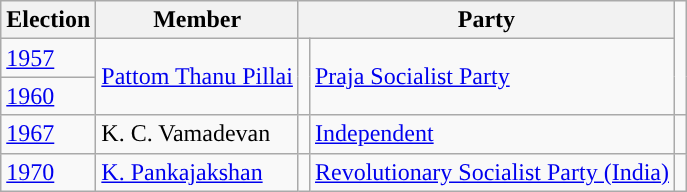<table class="wikitable sortable">
<tr>
<th>Election</th>
<th>Member</th>
<th colspan="2">Party</th>
</tr>
<tr>
<td><a href='#'>1957</a></td>
<td rowspan="2"><a href='#'>Pattom Thanu Pillai</a></td>
<td rowspan="2" style="background-color: "></td>
<td rowspan="2"><a href='#'>Praja Socialist Party</a></td>
</tr>
<tr>
<td><a href='#'>1960</a></td>
</tr>
<tr>
<td><a href='#'>1967</a></td>
<td>K. C. Vamadevan</td>
<td style="background-color: "></td>
<td><a href='#'>Independent</a></td>
<td></td>
</tr>
<tr>
<td><a href='#'>1970</a></td>
<td><a href='#'>K. Pankajakshan</a></td>
<td style="background-color: "></td>
<td><a href='#'>Revolutionary Socialist Party (India)</a></td>
</tr>
</table>
